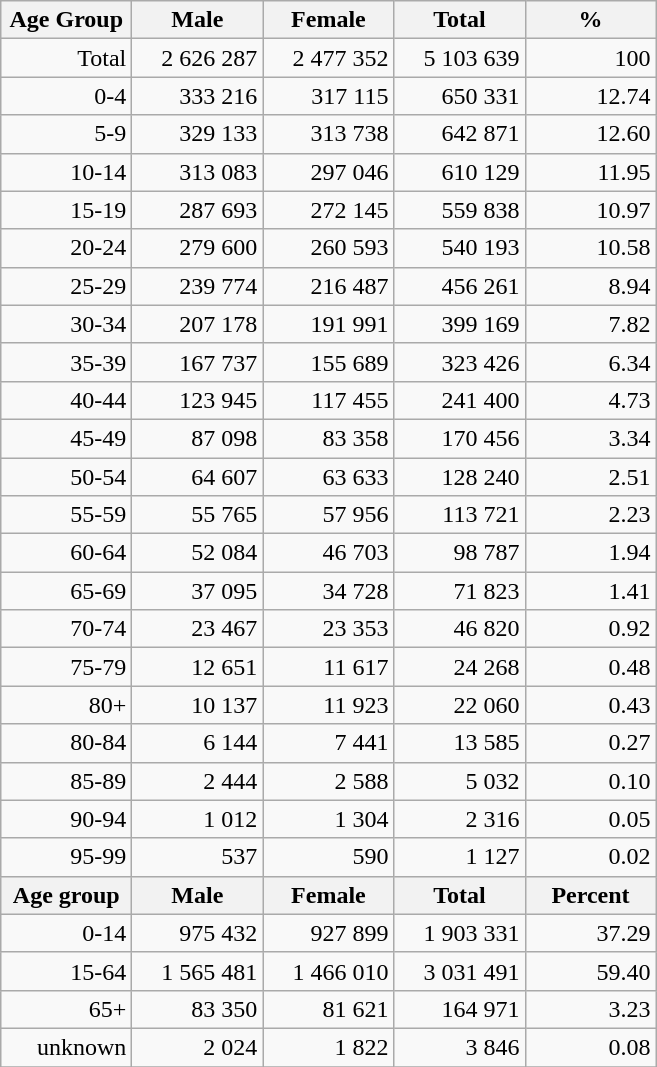<table class="wikitable">
<tr>
<th width="80pt">Age Group</th>
<th width="80pt">Male</th>
<th width="80pt">Female</th>
<th width="80pt">Total</th>
<th width="80pt">%</th>
</tr>
<tr>
<td align="right">Total</td>
<td align="right">2 626 287</td>
<td align="right">2 477 352</td>
<td align="right">5 103 639</td>
<td align="right">100</td>
</tr>
<tr>
<td align="right">0-4</td>
<td align="right">333 216</td>
<td align="right">317 115</td>
<td align="right">650 331</td>
<td align="right">12.74</td>
</tr>
<tr>
<td align="right">5-9</td>
<td align="right">329 133</td>
<td align="right">313 738</td>
<td align="right">642 871</td>
<td align="right">12.60</td>
</tr>
<tr>
<td align="right">10-14</td>
<td align="right">313 083</td>
<td align="right">297 046</td>
<td align="right">610 129</td>
<td align="right">11.95</td>
</tr>
<tr>
<td align="right">15-19</td>
<td align="right">287 693</td>
<td align="right">272 145</td>
<td align="right">559 838</td>
<td align="right">10.97</td>
</tr>
<tr>
<td align="right">20-24</td>
<td align="right">279 600</td>
<td align="right">260 593</td>
<td align="right">540 193</td>
<td align="right">10.58</td>
</tr>
<tr>
<td align="right">25-29</td>
<td align="right">239 774</td>
<td align="right">216 487</td>
<td align="right">456 261</td>
<td align="right">8.94</td>
</tr>
<tr>
<td align="right">30-34</td>
<td align="right">207 178</td>
<td align="right">191 991</td>
<td align="right">399 169</td>
<td align="right">7.82</td>
</tr>
<tr>
<td align="right">35-39</td>
<td align="right">167 737</td>
<td align="right">155 689</td>
<td align="right">323 426</td>
<td align="right">6.34</td>
</tr>
<tr>
<td align="right">40-44</td>
<td align="right">123 945</td>
<td align="right">117 455</td>
<td align="right">241 400</td>
<td align="right">4.73</td>
</tr>
<tr>
<td align="right">45-49</td>
<td align="right">87 098</td>
<td align="right">83 358</td>
<td align="right">170 456</td>
<td align="right">3.34</td>
</tr>
<tr>
<td align="right">50-54</td>
<td align="right">64 607</td>
<td align="right">63 633</td>
<td align="right">128 240</td>
<td align="right">2.51</td>
</tr>
<tr>
<td align="right">55-59</td>
<td align="right">55 765</td>
<td align="right">57 956</td>
<td align="right">113 721</td>
<td align="right">2.23</td>
</tr>
<tr>
<td align="right">60-64</td>
<td align="right">52 084</td>
<td align="right">46 703</td>
<td align="right">98 787</td>
<td align="right">1.94</td>
</tr>
<tr>
<td align="right">65-69</td>
<td align="right">37 095</td>
<td align="right">34 728</td>
<td align="right">71 823</td>
<td align="right">1.41</td>
</tr>
<tr>
<td align="right">70-74</td>
<td align="right">23 467</td>
<td align="right">23 353</td>
<td align="right">46 820</td>
<td align="right">0.92</td>
</tr>
<tr>
<td align="right">75-79</td>
<td align="right">12 651</td>
<td align="right">11 617</td>
<td align="right">24 268</td>
<td align="right">0.48</td>
</tr>
<tr>
<td align="right">80+</td>
<td align="right">10 137</td>
<td align="right">11 923</td>
<td align="right">22 060</td>
<td align="right">0.43</td>
</tr>
<tr>
<td align="right">80-84</td>
<td align="right">6 144</td>
<td align="right">7 441</td>
<td align="right">13 585</td>
<td align="right">0.27</td>
</tr>
<tr>
<td align="right">85-89</td>
<td align="right">2 444</td>
<td align="right">2 588</td>
<td align="right">5 032</td>
<td align="right">0.10</td>
</tr>
<tr>
<td align="right">90-94</td>
<td align="right">1 012</td>
<td align="right">1 304</td>
<td align="right">2 316</td>
<td align="right">0.05</td>
</tr>
<tr>
<td align="right">95-99</td>
<td align="right">537</td>
<td align="right">590</td>
<td align="right">1 127</td>
<td align="right">0.02</td>
</tr>
<tr>
<th width="50">Age group</th>
<th width="80pt">Male</th>
<th width="80">Female</th>
<th width="80">Total</th>
<th width="50">Percent</th>
</tr>
<tr>
<td align="right">0-14</td>
<td align="right">975 432</td>
<td align="right">927 899</td>
<td align="right">1 903 331</td>
<td align="right">37.29</td>
</tr>
<tr>
<td align="right">15-64</td>
<td align="right">1 565 481</td>
<td align="right">1 466 010</td>
<td align="right">3 031 491</td>
<td align="right">59.40</td>
</tr>
<tr>
<td align="right">65+</td>
<td align="right">83 350</td>
<td align="right">81 621</td>
<td align="right">164 971</td>
<td align="right">3.23</td>
</tr>
<tr>
<td align="right">unknown</td>
<td align="right">2 024</td>
<td align="right">1 822</td>
<td align="right">3 846</td>
<td align="right">0.08</td>
</tr>
<tr>
</tr>
</table>
